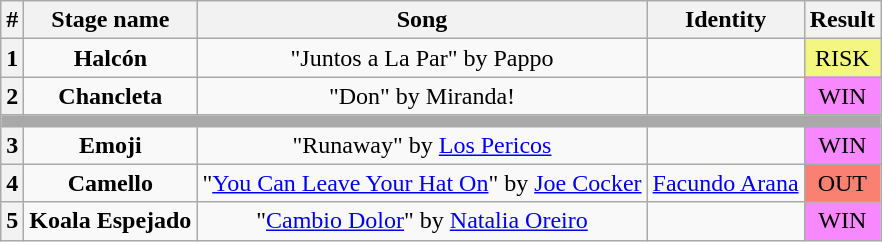<table class="wikitable plainrowheaders" style="text-align: center;">
<tr>
<th>#</th>
<th>Stage name</th>
<th>Song</th>
<th>Identity</th>
<th>Result</th>
</tr>
<tr>
<th><strong>1</strong></th>
<td><strong>Halcón</strong></td>
<td>"Juntos a La Par" by Pappo</td>
<td></td>
<td bgcolor="#F3F781">RISK</td>
</tr>
<tr>
<th><strong>2</strong></th>
<td><strong>Chancleta</strong></td>
<td>"Don" by Miranda!</td>
<td></td>
<td bgcolor=#F888FD>WIN</td>
</tr>
<tr>
<td colspan="5" style="background:darkgray"></td>
</tr>
<tr>
<th><strong>3</strong></th>
<td><strong>Emoji</strong></td>
<td>"Runaway" by <a href='#'>Los Pericos</a></td>
<td></td>
<td bgcolor=#F888FD>WIN</td>
</tr>
<tr>
<th><strong>4</strong></th>
<td><strong>Camello</strong></td>
<td>"<a href='#'>You Can Leave Your Hat On</a>" by <a href='#'>Joe Cocker</a></td>
<td><a href='#'>Facundo Arana</a></td>
<td bgcolor=salmon>OUT</td>
</tr>
<tr>
<th><strong>5</strong></th>
<td><strong>Koala Espejado</strong></td>
<td>"<a href='#'>Cambio Dolor</a>" by <a href='#'>Natalia Oreiro</a></td>
<td></td>
<td bgcolor=#F888FD>WIN</td>
</tr>
</table>
